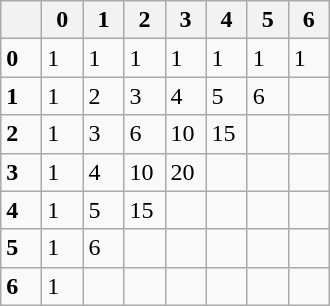<table class="wikitable">
<tr>
<th style="width:20px;"></th>
<th style="width:20px;">0</th>
<th style="width:20px;">1</th>
<th style="width:20px;">2</th>
<th style="width:20px;">3</th>
<th style="width:20px;">4</th>
<th style="width:20px;">5</th>
<th style="width:20px;">6</th>
</tr>
<tr>
<td><strong>0</strong></td>
<td>1</td>
<td>1</td>
<td>1</td>
<td>1</td>
<td>1</td>
<td>1</td>
<td>1</td>
</tr>
<tr>
<td><strong>1</strong></td>
<td>1</td>
<td>2</td>
<td>3</td>
<td>4</td>
<td>5</td>
<td>6</td>
<td></td>
</tr>
<tr>
<td><strong>2</strong></td>
<td>1</td>
<td>3</td>
<td>6</td>
<td>10</td>
<td>15</td>
<td></td>
<td></td>
</tr>
<tr>
<td><strong>3</strong></td>
<td>1</td>
<td>4</td>
<td>10</td>
<td>20</td>
<td></td>
<td></td>
<td></td>
</tr>
<tr>
<td><strong>4</strong></td>
<td>1</td>
<td>5</td>
<td>15</td>
<td></td>
<td></td>
<td></td>
<td></td>
</tr>
<tr>
<td><strong>5</strong></td>
<td>1</td>
<td>6</td>
<td></td>
<td></td>
<td></td>
<td></td>
<td></td>
</tr>
<tr>
<td><strong>6</strong></td>
<td>1</td>
<td></td>
<td></td>
<td></td>
<td></td>
<td></td>
<td></td>
</tr>
</table>
